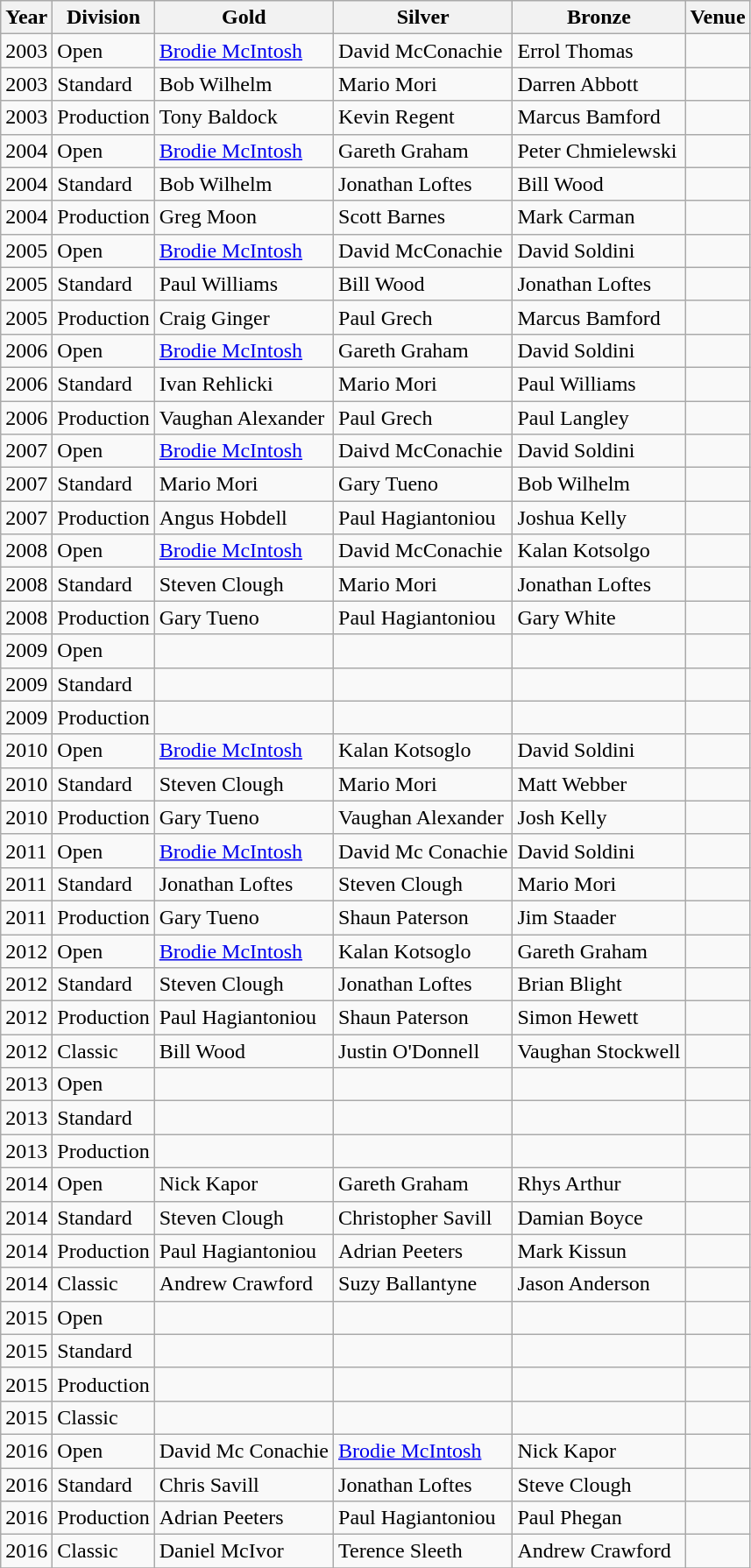<table class="wikitable sortable" style="text-align: left;">
<tr>
<th>Year</th>
<th>Division</th>
<th> Gold</th>
<th> Silver</th>
<th> Bronze</th>
<th>Venue</th>
</tr>
<tr>
<td>2003</td>
<td>Open</td>
<td><a href='#'>Brodie McIntosh</a></td>
<td>David McConachie</td>
<td>Errol Thomas</td>
<td></td>
</tr>
<tr>
<td>2003</td>
<td>Standard</td>
<td>Bob Wilhelm</td>
<td>Mario Mori</td>
<td>Darren Abbott</td>
<td></td>
</tr>
<tr>
<td>2003</td>
<td>Production</td>
<td>Tony Baldock</td>
<td>Kevin Regent</td>
<td>Marcus Bamford</td>
<td></td>
</tr>
<tr>
<td>2004</td>
<td>Open</td>
<td><a href='#'>Brodie McIntosh</a></td>
<td>Gareth Graham</td>
<td>Peter Chmielewski</td>
<td></td>
</tr>
<tr>
<td>2004</td>
<td>Standard</td>
<td>Bob Wilhelm</td>
<td>Jonathan Loftes</td>
<td>Bill Wood</td>
<td></td>
</tr>
<tr>
<td>2004</td>
<td>Production</td>
<td>Greg Moon</td>
<td>Scott Barnes</td>
<td>Mark Carman</td>
<td></td>
</tr>
<tr>
<td>2005</td>
<td>Open</td>
<td><a href='#'>Brodie McIntosh</a></td>
<td>David McConachie</td>
<td>David Soldini</td>
<td></td>
</tr>
<tr>
<td>2005</td>
<td>Standard</td>
<td>Paul Williams</td>
<td>Bill Wood</td>
<td>Jonathan Loftes</td>
<td></td>
</tr>
<tr>
<td>2005</td>
<td>Production</td>
<td>Craig Ginger</td>
<td>Paul Grech</td>
<td>Marcus Bamford</td>
<td></td>
</tr>
<tr>
<td>2006</td>
<td>Open</td>
<td><a href='#'>Brodie McIntosh</a></td>
<td>Gareth Graham</td>
<td>David Soldini</td>
<td></td>
</tr>
<tr>
<td>2006</td>
<td>Standard</td>
<td>Ivan Rehlicki</td>
<td>Mario Mori</td>
<td>Paul Williams</td>
<td></td>
</tr>
<tr>
<td>2006</td>
<td>Production</td>
<td>Vaughan Alexander</td>
<td>Paul Grech</td>
<td>Paul Langley</td>
<td></td>
</tr>
<tr>
<td>2007</td>
<td>Open</td>
<td><a href='#'>Brodie McIntosh</a></td>
<td>Daivd McConachie</td>
<td>David Soldini</td>
<td></td>
</tr>
<tr>
<td>2007</td>
<td>Standard</td>
<td>Mario Mori</td>
<td>Gary Tueno</td>
<td>Bob Wilhelm</td>
<td></td>
</tr>
<tr>
<td>2007</td>
<td>Production</td>
<td>Angus Hobdell</td>
<td>Paul Hagiantoniou</td>
<td>Joshua Kelly</td>
<td></td>
</tr>
<tr>
<td>2008</td>
<td>Open</td>
<td><a href='#'>Brodie McIntosh</a></td>
<td>David McConachie</td>
<td>Kalan Kotsolgo</td>
<td></td>
</tr>
<tr>
<td>2008</td>
<td>Standard</td>
<td>Steven Clough</td>
<td>Mario Mori</td>
<td>Jonathan Loftes</td>
<td></td>
</tr>
<tr>
<td>2008</td>
<td>Production</td>
<td>Gary Tueno</td>
<td>Paul Hagiantoniou</td>
<td>Gary White</td>
<td></td>
</tr>
<tr>
<td>2009</td>
<td>Open</td>
<td></td>
<td></td>
<td></td>
<td></td>
</tr>
<tr>
<td>2009</td>
<td>Standard</td>
<td></td>
<td></td>
<td></td>
<td></td>
</tr>
<tr>
<td>2009</td>
<td>Production</td>
<td></td>
<td></td>
<td></td>
<td></td>
</tr>
<tr>
<td>2010</td>
<td>Open</td>
<td><a href='#'>Brodie McIntosh</a></td>
<td>Kalan Kotsoglo</td>
<td>David Soldini</td>
<td></td>
</tr>
<tr>
<td>2010</td>
<td>Standard</td>
<td>Steven Clough</td>
<td>Mario Mori</td>
<td>Matt Webber</td>
<td></td>
</tr>
<tr>
<td>2010</td>
<td>Production</td>
<td>Gary Tueno</td>
<td>Vaughan Alexander</td>
<td>Josh Kelly</td>
<td></td>
</tr>
<tr>
<td>2011</td>
<td>Open</td>
<td><a href='#'>Brodie McIntosh</a></td>
<td>David Mc Conachie</td>
<td>David Soldini</td>
<td></td>
</tr>
<tr>
<td>2011</td>
<td>Standard</td>
<td>Jonathan Loftes</td>
<td>Steven Clough</td>
<td>Mario Mori</td>
<td></td>
</tr>
<tr>
<td>2011</td>
<td>Production</td>
<td>Gary Tueno</td>
<td>Shaun Paterson</td>
<td>Jim Staader</td>
<td></td>
</tr>
<tr>
<td>2012</td>
<td>Open</td>
<td><a href='#'>Brodie McIntosh</a></td>
<td>Kalan Kotsoglo</td>
<td>Gareth Graham</td>
<td></td>
</tr>
<tr>
<td>2012</td>
<td>Standard</td>
<td>Steven Clough</td>
<td>Jonathan Loftes</td>
<td>Brian Blight</td>
<td></td>
</tr>
<tr>
<td>2012</td>
<td>Production</td>
<td>Paul Hagiantoniou</td>
<td>Shaun Paterson</td>
<td>Simon Hewett</td>
<td></td>
</tr>
<tr>
<td>2012</td>
<td>Classic</td>
<td>Bill Wood</td>
<td>Justin O'Donnell</td>
<td>Vaughan Stockwell</td>
<td></td>
</tr>
<tr>
<td>2013</td>
<td>Open</td>
<td></td>
<td></td>
<td></td>
<td></td>
</tr>
<tr>
<td>2013</td>
<td>Standard</td>
<td></td>
<td></td>
<td></td>
<td></td>
</tr>
<tr>
<td>2013</td>
<td>Production</td>
<td></td>
<td></td>
<td></td>
<td></td>
</tr>
<tr>
<td>2014</td>
<td>Open</td>
<td>Nick Kapor</td>
<td>Gareth Graham</td>
<td>Rhys Arthur</td>
<td></td>
</tr>
<tr>
<td>2014</td>
<td>Standard</td>
<td>Steven Clough</td>
<td>Christopher Savill</td>
<td>Damian Boyce</td>
<td></td>
</tr>
<tr>
<td>2014</td>
<td>Production</td>
<td>Paul Hagiantoniou</td>
<td>Adrian Peeters</td>
<td>Mark Kissun</td>
<td></td>
</tr>
<tr>
<td>2014</td>
<td>Classic</td>
<td>Andrew Crawford</td>
<td>Suzy Ballantyne</td>
<td>Jason Anderson</td>
<td></td>
</tr>
<tr>
<td>2015</td>
<td>Open</td>
<td></td>
<td></td>
<td></td>
<td></td>
</tr>
<tr>
<td>2015</td>
<td>Standard</td>
<td></td>
<td></td>
<td></td>
<td></td>
</tr>
<tr>
<td>2015</td>
<td>Production</td>
<td></td>
<td></td>
<td></td>
<td></td>
</tr>
<tr>
<td>2015</td>
<td>Classic</td>
<td></td>
<td></td>
<td></td>
<td></td>
</tr>
<tr>
<td>2016</td>
<td>Open</td>
<td>David Mc Conachie</td>
<td><a href='#'>Brodie McIntosh</a></td>
<td>Nick Kapor</td>
<td></td>
</tr>
<tr>
<td>2016</td>
<td>Standard</td>
<td>Chris Savill</td>
<td>Jonathan Loftes</td>
<td>Steve Clough</td>
<td></td>
</tr>
<tr>
<td>2016</td>
<td>Production</td>
<td>Adrian Peeters</td>
<td>Paul Hagiantoniou</td>
<td>Paul Phegan</td>
<td></td>
</tr>
<tr>
<td>2016</td>
<td>Classic</td>
<td>Daniel McIvor</td>
<td>Terence Sleeth</td>
<td>Andrew Crawford</td>
<td></td>
</tr>
<tr>
</tr>
</table>
